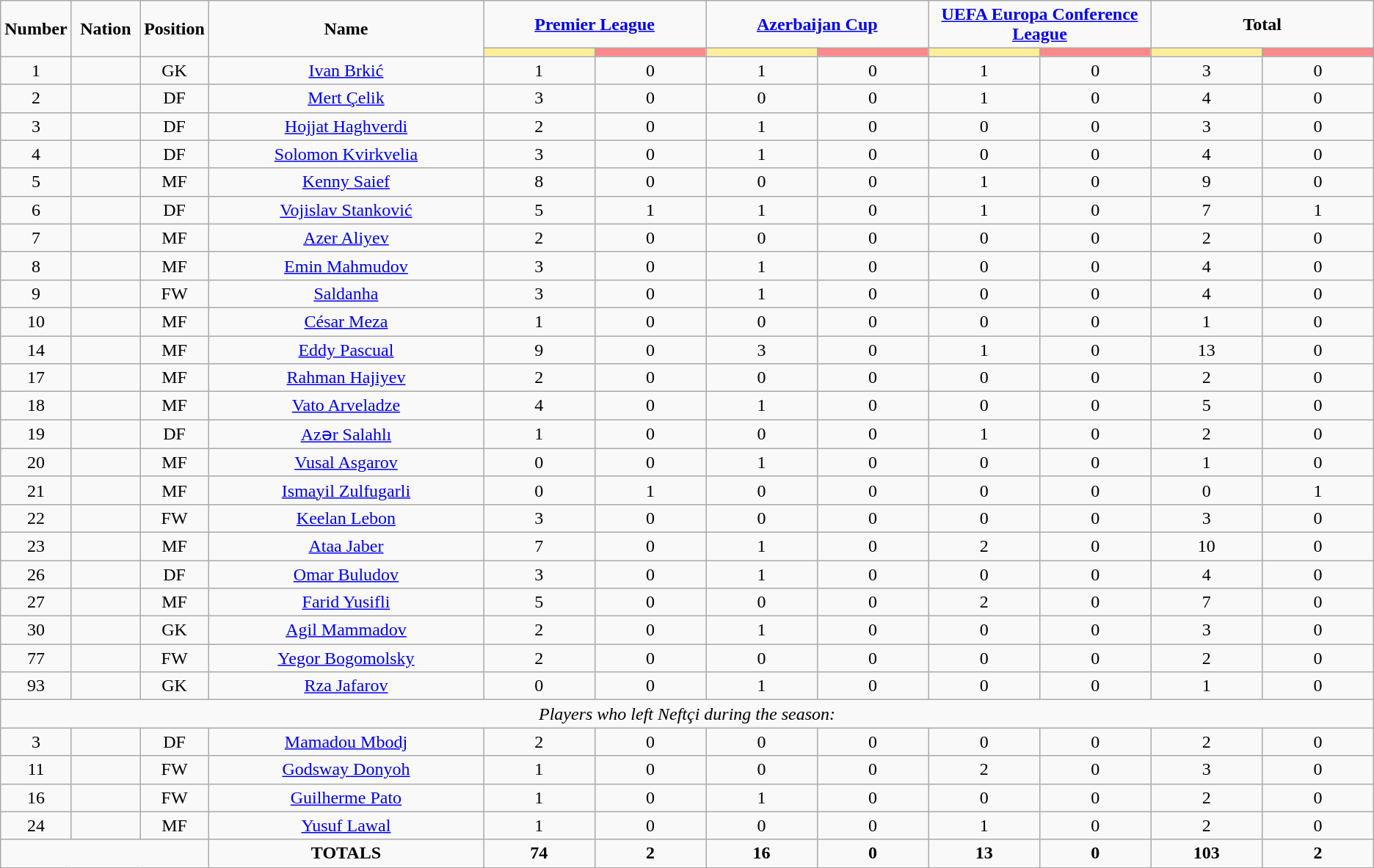<table class="wikitable" style="text-align:center;">
<tr>
<td rowspan="2"  style="width:5%; text-align:center;"><strong>Number</strong></td>
<td rowspan="2"  style="width:5%; text-align:center;"><strong>Nation</strong></td>
<td rowspan="2"  style="width:5%; text-align:center;"><strong>Position</strong></td>
<td rowspan="2"  style="width:20%; text-align:center;"><strong>Name</strong></td>
<td colspan="2" style="text-align:center;"><strong><a href='#'>Premier League</a></strong></td>
<td colspan="2" style="text-align:center;"><strong><a href='#'>Azerbaijan Cup</a></strong></td>
<td colspan="2" style="text-align:center;"><strong><a href='#'>UEFA Europa Conference League</a></strong></td>
<td colspan="2" style="text-align:center;"><strong>Total</strong></td>
</tr>
<tr>
<th style="width:60px; background:#fe9;"></th>
<th style="width:60px; background:#ff8888;"></th>
<th style="width:60px; background:#fe9;"></th>
<th style="width:60px; background:#ff8888;"></th>
<th style="width:60px; background:#fe9;"></th>
<th style="width:60px; background:#ff8888;"></th>
<th style="width:60px; background:#fe9;"></th>
<th style="width:60px; background:#ff8888;"></th>
</tr>
<tr>
<td>1</td>
<td></td>
<td>GK</td>
<td><a href='#'>Ivan Brkić</a></td>
<td>1</td>
<td>0</td>
<td>1</td>
<td>0</td>
<td>1</td>
<td>0</td>
<td>3</td>
<td>0</td>
</tr>
<tr>
<td>2</td>
<td></td>
<td>DF</td>
<td><a href='#'>Mert Çelik</a></td>
<td>3</td>
<td>0</td>
<td>0</td>
<td>0</td>
<td>1</td>
<td>0</td>
<td>4</td>
<td>0</td>
</tr>
<tr>
<td>3</td>
<td></td>
<td>DF</td>
<td><a href='#'>Hojjat Haghverdi</a></td>
<td>2</td>
<td>0</td>
<td>1</td>
<td>0</td>
<td>0</td>
<td>0</td>
<td>3</td>
<td>0</td>
</tr>
<tr>
<td>4</td>
<td></td>
<td>DF</td>
<td><a href='#'>Solomon Kvirkvelia</a></td>
<td>3</td>
<td>0</td>
<td>1</td>
<td>0</td>
<td>0</td>
<td>0</td>
<td>4</td>
<td>0</td>
</tr>
<tr>
<td>5</td>
<td></td>
<td>MF</td>
<td><a href='#'>Kenny Saief</a></td>
<td>8</td>
<td>0</td>
<td>0</td>
<td>0</td>
<td>1</td>
<td>0</td>
<td>9</td>
<td>0</td>
</tr>
<tr>
<td>6</td>
<td></td>
<td>DF</td>
<td><a href='#'>Vojislav Stanković</a></td>
<td>5</td>
<td>1</td>
<td>1</td>
<td>0</td>
<td>1</td>
<td>0</td>
<td>7</td>
<td>1</td>
</tr>
<tr>
<td>7</td>
<td></td>
<td>MF</td>
<td><a href='#'>Azer Aliyev</a></td>
<td>2</td>
<td>0</td>
<td>0</td>
<td>0</td>
<td>0</td>
<td>0</td>
<td>2</td>
<td>0</td>
</tr>
<tr>
<td>8</td>
<td></td>
<td>MF</td>
<td><a href='#'>Emin Mahmudov</a></td>
<td>3</td>
<td>0</td>
<td>1</td>
<td>0</td>
<td>0</td>
<td>0</td>
<td>4</td>
<td>0</td>
</tr>
<tr>
<td>9</td>
<td></td>
<td>FW</td>
<td><a href='#'>Saldanha</a></td>
<td>3</td>
<td>0</td>
<td>1</td>
<td>0</td>
<td>0</td>
<td>0</td>
<td>4</td>
<td>0</td>
</tr>
<tr>
<td>10</td>
<td></td>
<td>MF</td>
<td><a href='#'>César Meza</a></td>
<td>1</td>
<td>0</td>
<td>0</td>
<td>0</td>
<td>0</td>
<td>0</td>
<td>1</td>
<td>0</td>
</tr>
<tr>
<td>14</td>
<td></td>
<td>MF</td>
<td><a href='#'>Eddy Pascual</a></td>
<td>9</td>
<td>0</td>
<td>3</td>
<td>0</td>
<td>1</td>
<td>0</td>
<td>13</td>
<td>0</td>
</tr>
<tr>
<td>17</td>
<td></td>
<td>MF</td>
<td><a href='#'>Rahman Hajiyev</a></td>
<td>2</td>
<td>0</td>
<td>0</td>
<td>0</td>
<td>0</td>
<td>0</td>
<td>2</td>
<td>0</td>
</tr>
<tr>
<td>18</td>
<td></td>
<td>MF</td>
<td><a href='#'>Vato Arveladze</a></td>
<td>4</td>
<td>0</td>
<td>1</td>
<td>0</td>
<td>0</td>
<td>0</td>
<td>5</td>
<td>0</td>
</tr>
<tr>
<td>19</td>
<td></td>
<td>DF</td>
<td><a href='#'>Azər Salahlı</a></td>
<td>1</td>
<td>0</td>
<td>0</td>
<td>0</td>
<td>1</td>
<td>0</td>
<td>2</td>
<td>0</td>
</tr>
<tr>
<td>20</td>
<td></td>
<td>MF</td>
<td><a href='#'>Vusal Asgarov</a></td>
<td>0</td>
<td>0</td>
<td>1</td>
<td>0</td>
<td>0</td>
<td>0</td>
<td>1</td>
<td>0</td>
</tr>
<tr>
<td>21</td>
<td></td>
<td>MF</td>
<td><a href='#'>Ismayil Zulfugarli</a></td>
<td>0</td>
<td>1</td>
<td>0</td>
<td>0</td>
<td>0</td>
<td>0</td>
<td>0</td>
<td>1</td>
</tr>
<tr>
<td>22</td>
<td></td>
<td>FW</td>
<td><a href='#'>Keelan Lebon</a></td>
<td>3</td>
<td>0</td>
<td>0</td>
<td>0</td>
<td>0</td>
<td>0</td>
<td>3</td>
<td>0</td>
</tr>
<tr>
<td>23</td>
<td></td>
<td>MF</td>
<td><a href='#'>Ataa Jaber</a></td>
<td>7</td>
<td>0</td>
<td>1</td>
<td>0</td>
<td>2</td>
<td>0</td>
<td>10</td>
<td>0</td>
</tr>
<tr>
<td>26</td>
<td></td>
<td>DF</td>
<td><a href='#'>Omar Buludov</a></td>
<td>3</td>
<td>0</td>
<td>1</td>
<td>0</td>
<td>0</td>
<td>0</td>
<td>4</td>
<td>0</td>
</tr>
<tr>
<td>27</td>
<td></td>
<td>MF</td>
<td><a href='#'>Farid Yusifli</a></td>
<td>5</td>
<td>0</td>
<td>0</td>
<td>0</td>
<td>2</td>
<td>0</td>
<td>7</td>
<td>0</td>
</tr>
<tr>
<td>30</td>
<td></td>
<td>GK</td>
<td><a href='#'>Agil Mammadov</a></td>
<td>2</td>
<td>0</td>
<td>1</td>
<td>0</td>
<td>0</td>
<td>0</td>
<td>3</td>
<td>0</td>
</tr>
<tr>
<td>77</td>
<td></td>
<td>FW</td>
<td><a href='#'>Yegor Bogomolsky</a></td>
<td>2</td>
<td>0</td>
<td>0</td>
<td>0</td>
<td>0</td>
<td>0</td>
<td>2</td>
<td>0</td>
</tr>
<tr>
<td>93</td>
<td></td>
<td>GK</td>
<td><a href='#'>Rza Jafarov</a></td>
<td>0</td>
<td>0</td>
<td>1</td>
<td>0</td>
<td>0</td>
<td>0</td>
<td>1</td>
<td>0</td>
</tr>
<tr>
<td colspan="14"><em>Players who left Neftçi during the season:</em></td>
</tr>
<tr>
<td>3</td>
<td></td>
<td>DF</td>
<td><a href='#'>Mamadou Mbodj</a></td>
<td>2</td>
<td>0</td>
<td>0</td>
<td>0</td>
<td>0</td>
<td>0</td>
<td>2</td>
<td>0</td>
</tr>
<tr>
<td>11</td>
<td></td>
<td>FW</td>
<td><a href='#'>Godsway Donyoh</a></td>
<td>1</td>
<td>0</td>
<td>0</td>
<td>0</td>
<td>2</td>
<td>0</td>
<td>3</td>
<td>0</td>
</tr>
<tr>
<td>16</td>
<td></td>
<td>FW</td>
<td><a href='#'>Guilherme Pato</a></td>
<td>1</td>
<td>0</td>
<td>1</td>
<td>0</td>
<td>0</td>
<td>0</td>
<td>2</td>
<td>0</td>
</tr>
<tr>
<td>24</td>
<td></td>
<td>MF</td>
<td><a href='#'>Yusuf Lawal</a></td>
<td>1</td>
<td>0</td>
<td>0</td>
<td>0</td>
<td>1</td>
<td>0</td>
<td>2</td>
<td>0</td>
</tr>
<tr>
<td colspan="3"></td>
<td><strong>TOTALS</strong></td>
<td><strong>74</strong></td>
<td><strong>2</strong></td>
<td><strong>16</strong></td>
<td><strong>0</strong></td>
<td><strong>13</strong></td>
<td><strong>0</strong></td>
<td><strong>103</strong></td>
<td><strong>2</strong></td>
</tr>
</table>
